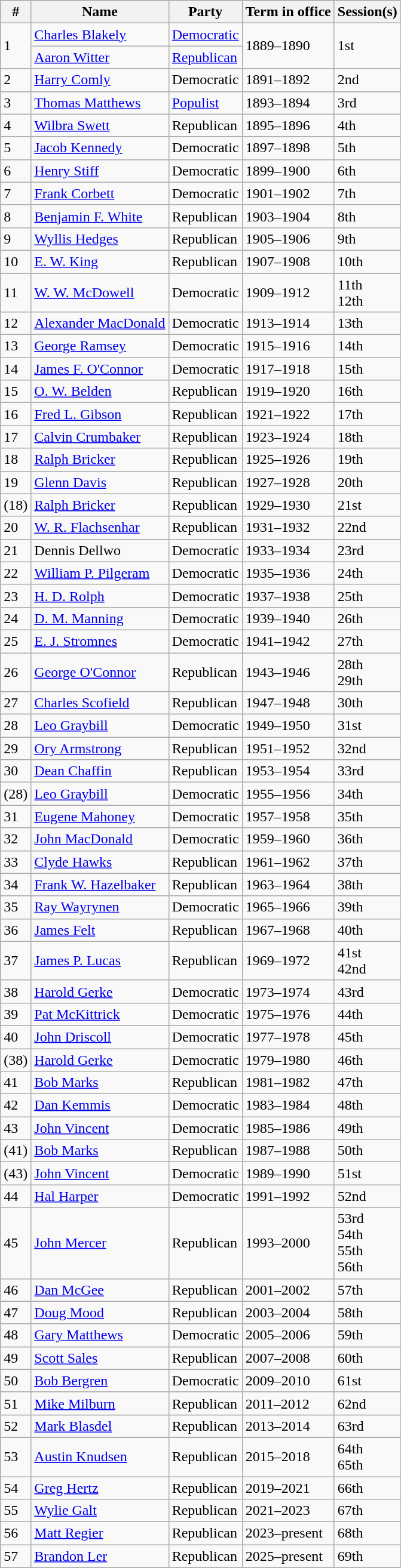<table class=wikitable>
<tr>
<th>#</th>
<th>Name</th>
<th>Party</th>
<th>Term in office</th>
<th>Session(s)</th>
</tr>
<tr>
<td rowspan=2>1</td>
<td><a href='#'>Charles Blakely</a></td>
<td><a href='#'>Democratic</a></td>
<td rowspan=2>1889–1890</td>
<td rowspan=2>1st</td>
</tr>
<tr>
<td><a href='#'>Aaron Witter</a></td>
<td><a href='#'>Republican</a></td>
</tr>
<tr>
<td>2</td>
<td><a href='#'>Harry Comly</a></td>
<td>Democratic</td>
<td>1891–1892</td>
<td>2nd</td>
</tr>
<tr>
<td>3</td>
<td><a href='#'>Thomas Matthews</a></td>
<td><a href='#'>Populist</a></td>
<td>1893–1894</td>
<td>3rd</td>
</tr>
<tr>
<td>4</td>
<td><a href='#'>Wilbra Swett</a></td>
<td>Republican</td>
<td>1895–1896</td>
<td>4th</td>
</tr>
<tr>
<td>5</td>
<td><a href='#'>Jacob Kennedy</a></td>
<td>Democratic</td>
<td>1897–1898</td>
<td>5th</td>
</tr>
<tr>
<td>6</td>
<td><a href='#'>Henry Stiff</a></td>
<td>Democratic</td>
<td>1899–1900</td>
<td>6th</td>
</tr>
<tr>
<td>7</td>
<td><a href='#'>Frank Corbett</a></td>
<td>Democratic</td>
<td>1901–1902</td>
<td>7th</td>
</tr>
<tr>
<td>8</td>
<td><a href='#'>Benjamin F. White</a></td>
<td>Republican</td>
<td>1903–1904</td>
<td>8th</td>
</tr>
<tr>
<td>9</td>
<td><a href='#'>Wyllis Hedges</a></td>
<td>Republican</td>
<td>1905–1906</td>
<td>9th</td>
</tr>
<tr>
<td>10</td>
<td><a href='#'>E. W. King</a></td>
<td>Republican</td>
<td>1907–1908</td>
<td>10th</td>
</tr>
<tr>
<td>11</td>
<td><a href='#'>W. W. McDowell</a></td>
<td>Democratic</td>
<td>1909–1912</td>
<td>11th<br>12th</td>
</tr>
<tr>
<td>12</td>
<td><a href='#'>Alexander MacDonald</a></td>
<td>Democratic</td>
<td>1913–1914</td>
<td>13th</td>
</tr>
<tr>
<td>13</td>
<td><a href='#'>George Ramsey</a></td>
<td>Democratic</td>
<td>1915–1916</td>
<td>14th</td>
</tr>
<tr>
<td>14</td>
<td><a href='#'>James F. O'Connor</a></td>
<td>Democratic</td>
<td>1917–1918</td>
<td>15th</td>
</tr>
<tr>
<td>15</td>
<td><a href='#'>O. W. Belden</a></td>
<td>Republican</td>
<td>1919–1920</td>
<td>16th</td>
</tr>
<tr>
<td>16</td>
<td><a href='#'>Fred L. Gibson</a></td>
<td>Republican</td>
<td>1921–1922</td>
<td>17th</td>
</tr>
<tr>
<td>17</td>
<td><a href='#'>Calvin Crumbaker</a></td>
<td>Republican</td>
<td>1923–1924</td>
<td>18th</td>
</tr>
<tr>
<td>18</td>
<td><a href='#'>Ralph Bricker</a></td>
<td>Republican</td>
<td>1925–1926</td>
<td>19th</td>
</tr>
<tr>
<td>19</td>
<td><a href='#'>Glenn Davis</a></td>
<td>Republican</td>
<td>1927–1928</td>
<td>20th</td>
</tr>
<tr>
<td>(18)</td>
<td><a href='#'>Ralph Bricker</a></td>
<td>Republican</td>
<td>1929–1930</td>
<td>21st</td>
</tr>
<tr>
<td>20</td>
<td><a href='#'>W. R. Flachsenhar</a></td>
<td>Republican</td>
<td>1931–1932</td>
<td>22nd</td>
</tr>
<tr>
<td>21</td>
<td>Dennis Dellwo</td>
<td>Democratic</td>
<td>1933–1934</td>
<td>23rd</td>
</tr>
<tr>
<td>22</td>
<td><a href='#'>William P. Pilgeram</a></td>
<td>Democratic</td>
<td>1935–1936</td>
<td>24th</td>
</tr>
<tr>
<td>23</td>
<td><a href='#'>H. D. Rolph</a></td>
<td>Democratic</td>
<td>1937–1938</td>
<td>25th</td>
</tr>
<tr>
<td>24</td>
<td><a href='#'>D. M. Manning</a></td>
<td>Democratic</td>
<td>1939–1940</td>
<td>26th</td>
</tr>
<tr>
<td>25</td>
<td><a href='#'>E. J. Stromnes</a></td>
<td>Democratic</td>
<td>1941–1942</td>
<td>27th</td>
</tr>
<tr>
<td>26</td>
<td><a href='#'>George O'Connor</a></td>
<td>Republican</td>
<td>1943–1946</td>
<td>28th<br>29th</td>
</tr>
<tr>
<td>27</td>
<td><a href='#'>Charles Scofield</a></td>
<td>Republican</td>
<td>1947–1948</td>
<td>30th</td>
</tr>
<tr>
<td>28</td>
<td><a href='#'>Leo Graybill</a></td>
<td>Democratic</td>
<td>1949–1950</td>
<td>31st</td>
</tr>
<tr>
<td>29</td>
<td><a href='#'>Ory Armstrong</a></td>
<td>Republican</td>
<td>1951–1952</td>
<td>32nd</td>
</tr>
<tr>
<td>30</td>
<td><a href='#'>Dean Chaffin</a></td>
<td>Republican</td>
<td>1953–1954</td>
<td>33rd</td>
</tr>
<tr>
<td>(28)</td>
<td><a href='#'>Leo Graybill</a></td>
<td>Democratic</td>
<td>1955–1956</td>
<td>34th</td>
</tr>
<tr>
<td>31</td>
<td><a href='#'>Eugene Mahoney</a></td>
<td>Democratic</td>
<td>1957–1958</td>
<td>35th</td>
</tr>
<tr>
<td>32</td>
<td><a href='#'>John MacDonald</a></td>
<td>Democratic</td>
<td>1959–1960</td>
<td>36th</td>
</tr>
<tr>
<td>33</td>
<td><a href='#'>Clyde Hawks</a></td>
<td>Republican</td>
<td>1961–1962</td>
<td>37th</td>
</tr>
<tr>
<td>34</td>
<td><a href='#'>Frank W. Hazelbaker</a></td>
<td>Republican</td>
<td>1963–1964</td>
<td>38th</td>
</tr>
<tr>
<td>35</td>
<td><a href='#'>Ray Wayrynen</a></td>
<td>Democratic</td>
<td>1965–1966</td>
<td>39th</td>
</tr>
<tr>
<td>36</td>
<td><a href='#'>James Felt</a></td>
<td>Republican</td>
<td>1967–1968</td>
<td>40th</td>
</tr>
<tr>
<td>37</td>
<td><a href='#'>James P. Lucas</a></td>
<td>Republican</td>
<td>1969–1972</td>
<td>41st<br>42nd</td>
</tr>
<tr>
<td>38</td>
<td><a href='#'>Harold Gerke</a></td>
<td>Democratic</td>
<td>1973–1974</td>
<td>43rd</td>
</tr>
<tr>
<td>39</td>
<td><a href='#'>Pat McKittrick</a></td>
<td>Democratic</td>
<td>1975–1976</td>
<td>44th</td>
</tr>
<tr>
<td>40</td>
<td><a href='#'>John Driscoll</a></td>
<td>Democratic</td>
<td>1977–1978</td>
<td>45th</td>
</tr>
<tr>
<td>(38)</td>
<td><a href='#'>Harold Gerke</a></td>
<td>Democratic</td>
<td>1979–1980</td>
<td>46th</td>
</tr>
<tr>
<td>41</td>
<td><a href='#'>Bob Marks</a></td>
<td>Republican</td>
<td>1981–1982</td>
<td>47th</td>
</tr>
<tr>
<td>42</td>
<td><a href='#'>Dan Kemmis</a></td>
<td>Democratic</td>
<td>1983–1984</td>
<td>48th</td>
</tr>
<tr>
<td>43</td>
<td><a href='#'>John Vincent</a></td>
<td>Democratic</td>
<td>1985–1986</td>
<td>49th</td>
</tr>
<tr>
<td>(41)</td>
<td><a href='#'>Bob Marks</a></td>
<td>Republican</td>
<td>1987–1988</td>
<td>50th</td>
</tr>
<tr>
<td>(43)</td>
<td><a href='#'>John Vincent</a></td>
<td>Democratic</td>
<td>1989–1990</td>
<td>51st</td>
</tr>
<tr>
<td>44</td>
<td><a href='#'>Hal Harper</a></td>
<td>Democratic</td>
<td>1991–1992</td>
<td>52nd</td>
</tr>
<tr>
<td>45</td>
<td><a href='#'>John Mercer</a></td>
<td>Republican</td>
<td>1993–2000</td>
<td>53rd<br>54th<br>55th<br>56th</td>
</tr>
<tr>
<td>46</td>
<td><a href='#'>Dan McGee</a></td>
<td>Republican</td>
<td>2001–2002</td>
<td>57th</td>
</tr>
<tr>
<td>47</td>
<td><a href='#'>Doug Mood</a></td>
<td>Republican</td>
<td>2003–2004</td>
<td>58th</td>
</tr>
<tr>
<td>48</td>
<td><a href='#'>Gary Matthews</a></td>
<td>Democratic</td>
<td>2005–2006</td>
<td>59th</td>
</tr>
<tr>
<td>49</td>
<td><a href='#'>Scott Sales</a></td>
<td>Republican</td>
<td>2007–2008</td>
<td>60th</td>
</tr>
<tr>
<td>50</td>
<td><a href='#'>Bob Bergren</a></td>
<td>Democratic</td>
<td>2009–2010</td>
<td>61st</td>
</tr>
<tr>
<td>51</td>
<td><a href='#'>Mike Milburn</a></td>
<td>Republican</td>
<td>2011–2012</td>
<td>62nd</td>
</tr>
<tr>
<td>52</td>
<td><a href='#'>Mark Blasdel</a></td>
<td>Republican</td>
<td>2013–2014</td>
<td>63rd</td>
</tr>
<tr>
<td>53</td>
<td><a href='#'>Austin Knudsen</a></td>
<td>Republican</td>
<td>2015–2018</td>
<td>64th<br>65th</td>
</tr>
<tr>
<td>54</td>
<td><a href='#'>Greg Hertz</a></td>
<td>Republican</td>
<td>2019–2021</td>
<td>66th</td>
</tr>
<tr>
<td>55</td>
<td><a href='#'>Wylie Galt</a></td>
<td>Republican</td>
<td>2021–2023</td>
<td>67th</td>
</tr>
<tr>
<td>56</td>
<td><a href='#'>Matt Regier</a></td>
<td>Republican</td>
<td>2023–present</td>
<td>68th</td>
</tr>
<tr>
<td>57</td>
<td><a href='#'>Brandon Ler</a></td>
<td>Republican</td>
<td>2025–present</td>
<td>69th</td>
</tr>
<tr>
</tr>
</table>
